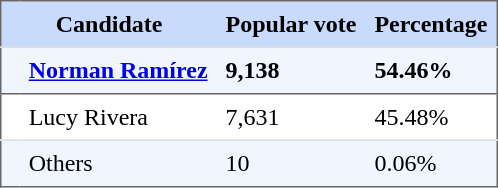<table style="border: 1px solid #666666; border-collapse: collapse" align="center" cellpadding="6">
<tr style="background-color: #C9DBFC">
<th colspan="2">Candidate</th>
<th>Popular vote</th>
<th>Percentage</th>
</tr>
<tr style="background-color: #F0F5FE">
<td style="border-top: 1px solid #DDDDDD"></td>
<td style="border-top: 1px solid #DDDDDD"><strong><a href='#'>Norman Ramírez</a></strong></td>
<td style="border-top: 1px solid #DDDDDD"><strong>9,138</strong></td>
<td style="border-top: 1px solid #DDDDDD"><strong>54.46%</strong></td>
</tr>
<tr>
<td style="border-top: 1px solid #666666"></td>
<td style="border-top: 1px solid #666666">Lucy Rivera</td>
<td style="border-top: 1px solid #666666">7,631</td>
<td style="border-top: 1px solid #666666">45.48%</td>
</tr>
<tr style="background-color: #F0F5FE">
<td style="border-top: 1px solid #DDDDDD"></td>
<td style="border-top: 1px solid #DDDDDD">Others</td>
<td style="border-top: 1px solid #DDDDDD">10</td>
<td style="border-top: 1px solid #DDDDDD">0.06%</td>
</tr>
</table>
